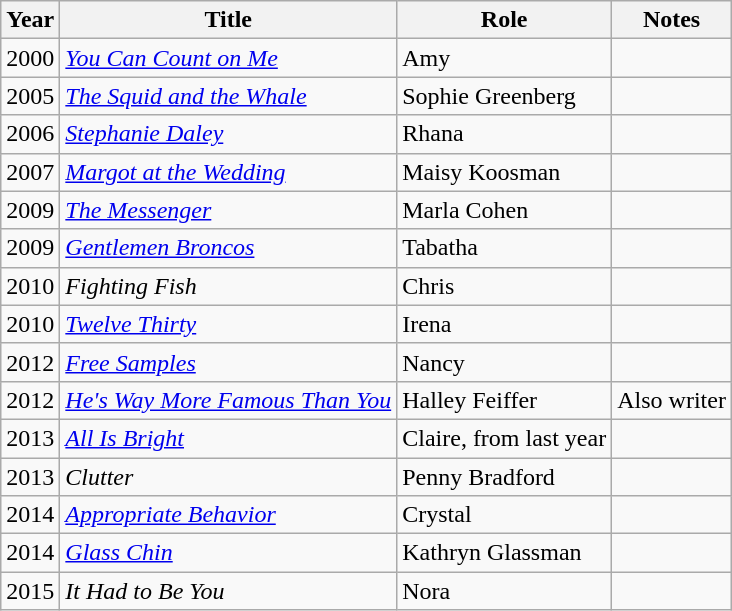<table class="wikitable sortable">
<tr>
<th>Year</th>
<th>Title</th>
<th>Role</th>
<th>Notes</th>
</tr>
<tr>
<td>2000</td>
<td><em><a href='#'>You Can Count on Me</a></em></td>
<td>Amy</td>
<td></td>
</tr>
<tr>
<td>2005</td>
<td><em><a href='#'>The Squid and the Whale</a></em></td>
<td>Sophie Greenberg</td>
<td></td>
</tr>
<tr>
<td>2006</td>
<td><em><a href='#'>Stephanie Daley</a></em></td>
<td>Rhana</td>
<td></td>
</tr>
<tr>
<td>2007</td>
<td><em><a href='#'>Margot at the Wedding</a></em></td>
<td>Maisy Koosman</td>
<td></td>
</tr>
<tr>
<td>2009</td>
<td><a href='#'><em>The Messenger</em></a></td>
<td>Marla Cohen</td>
<td></td>
</tr>
<tr>
<td>2009</td>
<td><em><a href='#'>Gentlemen Broncos</a></em></td>
<td>Tabatha</td>
<td></td>
</tr>
<tr>
<td>2010</td>
<td><em>Fighting Fish</em></td>
<td>Chris</td>
<td></td>
</tr>
<tr>
<td>2010</td>
<td><a href='#'><em>Twelve Thirty</em></a></td>
<td>Irena</td>
<td></td>
</tr>
<tr>
<td>2012</td>
<td><em><a href='#'>Free Samples</a></em></td>
<td>Nancy</td>
<td></td>
</tr>
<tr>
<td>2012</td>
<td><em><a href='#'>He's Way More Famous Than You</a></em></td>
<td>Halley Feiffer</td>
<td>Also writer</td>
</tr>
<tr>
<td>2013</td>
<td><em><a href='#'>All Is Bright</a></em></td>
<td>Claire, from last year</td>
<td></td>
</tr>
<tr>
<td>2013</td>
<td><em>Clutter</em></td>
<td>Penny Bradford</td>
<td></td>
</tr>
<tr>
<td>2014</td>
<td><em><a href='#'>Appropriate Behavior</a></em></td>
<td>Crystal</td>
<td></td>
</tr>
<tr>
<td>2014</td>
<td><em><a href='#'>Glass Chin</a></em></td>
<td>Kathryn Glassman</td>
<td></td>
</tr>
<tr>
<td>2015</td>
<td><em>It Had to Be You</em></td>
<td>Nora</td>
<td></td>
</tr>
</table>
